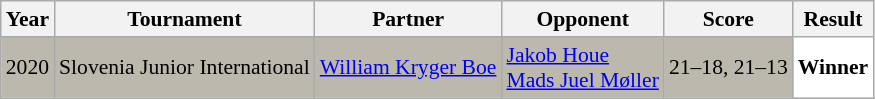<table class="sortable wikitable" style="font-size: 90%;">
<tr>
<th>Year</th>
<th>Tournament</th>
<th>Partner</th>
<th>Opponent</th>
<th>Score</th>
<th>Result</th>
</tr>
<tr style="background:#BDB8AD">
<td align="center">2020</td>
<td align="left">Slovenia Junior International</td>
<td align="left"> <a href='#'>William Kryger Boe</a></td>
<td align="left"> <a href='#'>Jakob Houe</a><br> <a href='#'>Mads Juel Møller</a></td>
<td align="left">21–18, 21–13</td>
<td style="text-align:left; background:white"> <strong>Winner</strong></td>
</tr>
</table>
